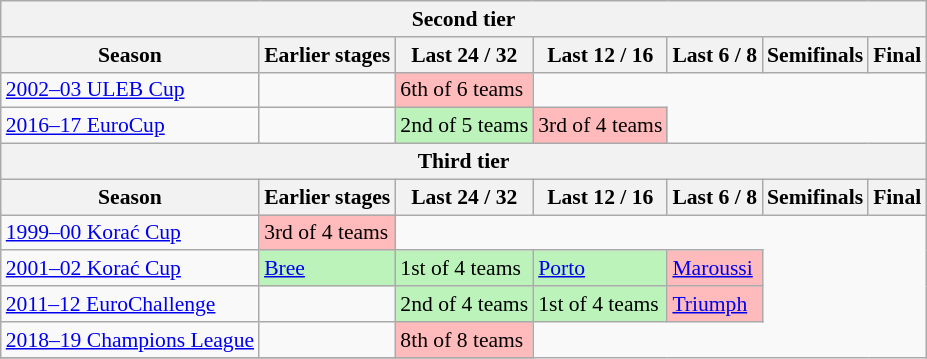<table class="wikitable" style="font-size:90%">
<tr>
<th colspan=7>Second tier</th>
</tr>
<tr>
<th>Season</th>
<th>Earlier stages</th>
<th>Last 24 / 32</th>
<th>Last 12 / 16</th>
<th>Last 6 / 8</th>
<th>Semifinals</th>
<th>Final</th>
</tr>
<tr>
<td><a href='#'>2002–03 ULEB Cup</a></td>
<td></td>
<td bgcolor=#FFBBBB>6th of 6 teams</td>
</tr>
<tr>
<td><a href='#'>2016–17 EuroCup</a></td>
<td></td>
<td bgcolor=#BBF3BB>2nd of 5 teams</td>
<td bgcolor=#FFBBBB>3rd of 4 teams</td>
</tr>
<tr>
<th colspan=7>Third tier</th>
</tr>
<tr>
<th>Season</th>
<th>Earlier stages</th>
<th>Last 24 / 32</th>
<th>Last 12 / 16</th>
<th>Last 6 / 8</th>
<th>Semifinals</th>
<th>Final</th>
</tr>
<tr>
<td><a href='#'>1999–00 Korać Cup</a></td>
<td bgcolor=#FFBBBB>3rd of 4 teams</td>
</tr>
<tr>
<td><a href='#'>2001–02 Korać Cup</a></td>
<td bgcolor=#BBF3BB> <a href='#'>Bree</a></td>
<td bgcolor=#BBF3BB>1st of 4 teams</td>
<td bgcolor=#BBF3BB> <a href='#'>Porto</a></td>
<td bgcolor=#FFBBBB> <a href='#'>Maroussi</a></td>
</tr>
<tr>
<td><a href='#'>2011–12 EuroChallenge</a></td>
<td></td>
<td bgcolor=#BBF3BB>2nd of 4 teams</td>
<td bgcolor=#BBF3BB>1st of 4 teams</td>
<td bgcolor=#FFBBBB> <a href='#'>Triumph</a></td>
</tr>
<tr>
<td><a href='#'>2018–19 Champions League</a></td>
<td></td>
<td bgcolor=#FFBBBB>8th of 8 teams</td>
</tr>
<tr>
</tr>
</table>
